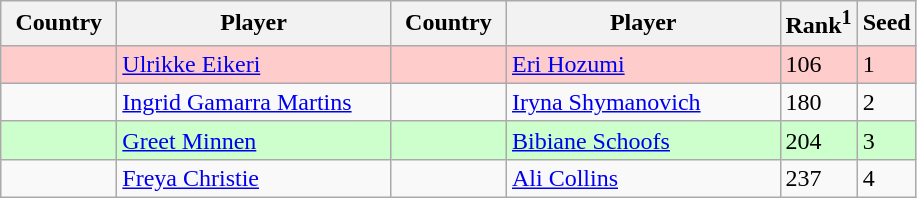<table class="sortable wikitable">
<tr>
<th width="70">Country</th>
<th width="175">Player</th>
<th width="70">Country</th>
<th width="175">Player</th>
<th>Rank<sup>1</sup></th>
<th>Seed</th>
</tr>
<tr style="background:#fcc;">
<td></td>
<td><a href='#'>Ulrikke Eikeri</a></td>
<td></td>
<td><a href='#'>Eri Hozumi</a></td>
<td>106</td>
<td>1</td>
</tr>
<tr>
<td></td>
<td><a href='#'>Ingrid Gamarra Martins</a></td>
<td></td>
<td><a href='#'>Iryna Shymanovich</a></td>
<td>180</td>
<td>2</td>
</tr>
<tr style="background:#cfc;">
<td></td>
<td><a href='#'>Greet Minnen</a></td>
<td></td>
<td><a href='#'>Bibiane Schoofs</a></td>
<td>204</td>
<td>3</td>
</tr>
<tr>
<td></td>
<td><a href='#'>Freya Christie</a></td>
<td></td>
<td><a href='#'>Ali Collins</a></td>
<td>237</td>
<td>4</td>
</tr>
</table>
